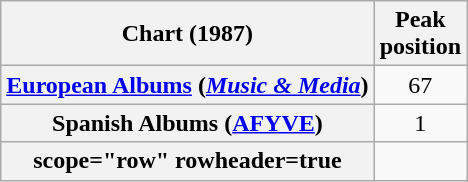<table class="wikitable sortable plainrowheaders" style="text-align:center">
<tr>
<th scope="col">Chart (1987)</th>
<th scope="col">Peak<br>position</th>
</tr>
<tr>
<th scope="row"><a href='#'>European Albums</a> (<em><a href='#'>Music & Media</a></em>)</th>
<td>67</td>
</tr>
<tr>
<th scope="row">Spanish Albums (<a href='#'>AFYVE</a>)</th>
<td>1</td>
</tr>
<tr>
<th>scope="row" rowheader=true</th>
</tr>
</table>
